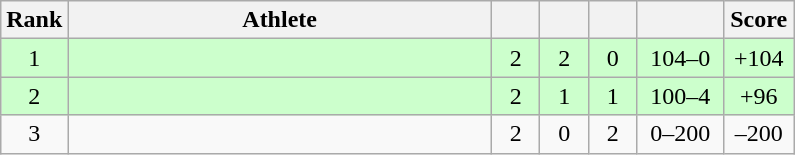<table class="wikitable" style="text-align: center;">
<tr>
<th width=25>Rank</th>
<th width=275>Athlete</th>
<th width=25></th>
<th width=25></th>
<th width=25></th>
<th width=50></th>
<th width=40>Score</th>
</tr>
<tr bgcolor=ccffcc>
<td>1</td>
<td align=left></td>
<td>2</td>
<td>2</td>
<td>0</td>
<td>104–0</td>
<td>+104</td>
</tr>
<tr bgcolor=ccffcc>
<td>2</td>
<td align=left></td>
<td>2</td>
<td>1</td>
<td>1</td>
<td>100–4</td>
<td>+96</td>
</tr>
<tr>
<td>3</td>
<td align=left></td>
<td>2</td>
<td>0</td>
<td>2</td>
<td>0–200</td>
<td>–200</td>
</tr>
</table>
